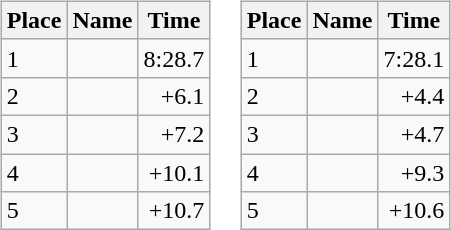<table border="0">
<tr>
<td valign="top"><br><table class="wikitable">
<tr>
<th>Place</th>
<th>Name</th>
<th>Time</th>
</tr>
<tr>
<td>1</td>
<td></td>
<td align="right">8:28.7</td>
</tr>
<tr>
<td>2</td>
<td></td>
<td align="right">+6.1</td>
</tr>
<tr>
<td>3</td>
<td></td>
<td align="right">+7.2</td>
</tr>
<tr>
<td>4</td>
<td></td>
<td align="right">+10.1</td>
</tr>
<tr>
<td>5</td>
<td></td>
<td align="right">+10.7</td>
</tr>
</table>
</td>
<td valign="top"><br><table class="wikitable">
<tr>
<th>Place</th>
<th>Name</th>
<th>Time</th>
</tr>
<tr>
<td>1</td>
<td></td>
<td align="right">7:28.1</td>
</tr>
<tr>
<td>2</td>
<td></td>
<td align="right">+4.4</td>
</tr>
<tr>
<td>3</td>
<td></td>
<td align="right">+4.7</td>
</tr>
<tr>
<td>4</td>
<td></td>
<td align="right">+9.3</td>
</tr>
<tr>
<td>5</td>
<td></td>
<td align="right">+10.6</td>
</tr>
</table>
</td>
</tr>
</table>
